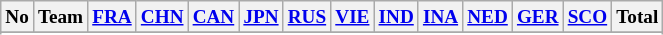<table class=wikitable style="font-size:80%; text-align:center">
<tr>
<th>No</th>
<th>Team</th>
<th><a href='#'>FRA</a></th>
<th><a href='#'>CHN</a></th>
<th><a href='#'>CAN</a></th>
<th><a href='#'>JPN</a></th>
<th><a href='#'>RUS</a></th>
<th><a href='#'>VIE</a></th>
<th><a href='#'>IND</a></th>
<th><a href='#'>INA</a></th>
<th><a href='#'>NED</a></th>
<th><a href='#'>GER</a></th>
<th><a href='#'>SCO</a></th>
<th>Total</th>
</tr>
<tr>
</tr>
<tr>
</tr>
<tr>
</tr>
<tr>
</tr>
<tr>
</tr>
<tr>
</tr>
<tr>
</tr>
<tr>
</tr>
<tr>
</tr>
<tr>
</tr>
<tr>
</tr>
<tr>
</tr>
<tr>
</tr>
<tr>
</tr>
<tr>
</tr>
<tr>
</tr>
<tr>
</tr>
</table>
